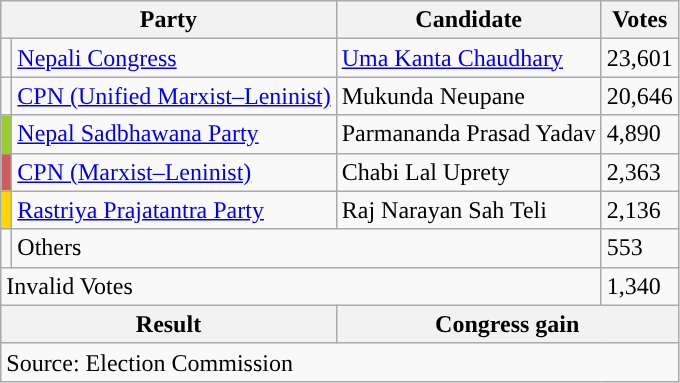<table class="wikitable">
<tr>
<th colspan="2">Party</th>
<th>Candidate</th>
<th>Votes</th>
</tr>
<tr>
<td style="background-color:"></td>
<td><a href='#'>Nepali Congress</a></td>
<td><a href='#'>Uma Kanta Chaudhary</a></td>
<td>23,601</td>
</tr>
<tr>
<td style="background-color:"></td>
<td><a href='#'>CPN (Unified Marxist–Leninist)</a></td>
<td>Mukunda Neupane</td>
<td>20,646</td>
</tr>
<tr>
<td style="background-color:yellowgreen"></td>
<td><a href='#'>Nepal Sadbhawana Party</a></td>
<td>Parmananda Prasad Yadav</td>
<td>4,890</td>
</tr>
<tr>
<td style="background-color:indianred"></td>
<td><a href='#'>CPN (Marxist–Leninist)</a></td>
<td>Chabi Lal Uprety</td>
<td>2,363</td>
</tr>
<tr>
<td style="background-color:gold"></td>
<td><a href='#'>Rastriya Prajatantra Party</a></td>
<td>Raj Narayan Sah Teli</td>
<td>2,136</td>
</tr>
<tr>
<td></td>
<td colspan="2">Others</td>
<td>553</td>
</tr>
<tr>
<td colspan="3">Invalid Votes</td>
<td>1,340</td>
</tr>
<tr>
<th colspan="2">Result</th>
<th colspan="2">Congress gain</th>
</tr>
<tr>
<td colspan="4">Source: Election Commission</td>
</tr>
</table>
